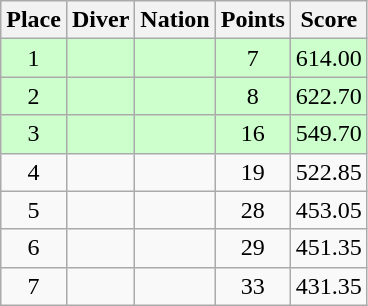<table class="wikitable sortable" style="text-align:center">
<tr>
<th>Place</th>
<th>Diver</th>
<th>Nation</th>
<th>Points</th>
<th>Score</th>
</tr>
<tr style="background:#cfc;">
<td>1</td>
<td align=left></td>
<td align=left></td>
<td>7</td>
<td>614.00</td>
</tr>
<tr style="background:#cfc;">
<td>2</td>
<td align=left></td>
<td align=left></td>
<td>8</td>
<td>622.70</td>
</tr>
<tr style="background:#cfc;">
<td>3</td>
<td align=left></td>
<td align=left></td>
<td>16</td>
<td>549.70</td>
</tr>
<tr>
<td>4</td>
<td align=left></td>
<td align=left></td>
<td>19</td>
<td>522.85</td>
</tr>
<tr>
<td>5</td>
<td align=left></td>
<td align=left></td>
<td>28</td>
<td>453.05</td>
</tr>
<tr>
<td>6</td>
<td align=left></td>
<td align=left></td>
<td>29</td>
<td>451.35</td>
</tr>
<tr>
<td>7</td>
<td align=left></td>
<td align=left></td>
<td>33</td>
<td>431.35</td>
</tr>
</table>
